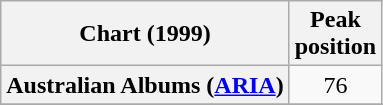<table class="wikitable sortable plainrowheaders" style="text-align:center">
<tr>
<th scope="col">Chart (1999)</th>
<th scope="col">Peak<br>position</th>
</tr>
<tr>
<th scope="row">Australian Albums (<a href='#'>ARIA</a>)</th>
<td>76</td>
</tr>
<tr>
</tr>
<tr>
</tr>
<tr>
</tr>
<tr>
</tr>
<tr>
</tr>
<tr>
</tr>
</table>
